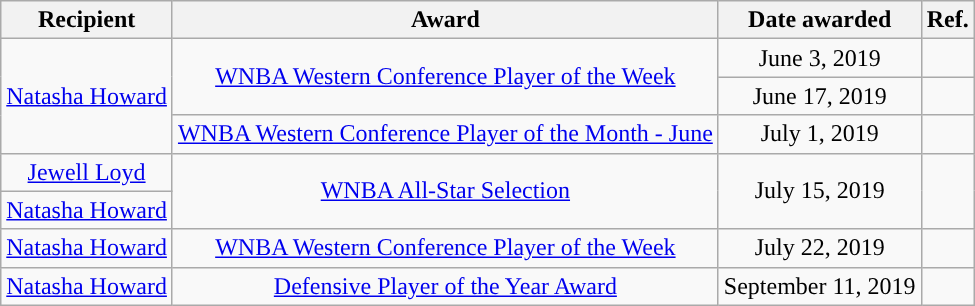<table class="wikitable sortable sortable" style="text-align: center">
<tr>
<th>Recipient</th>
<th>Award</th>
<th>Date awarded</th>
<th>Ref.</th>
</tr>
<tr>
<td rowspan=3><a href='#'>Natasha Howard</a></td>
<td rowspan=2><a href='#'>WNBA Western Conference Player of the Week</a></td>
<td>June 3, 2019</td>
<td></td>
</tr>
<tr>
<td>June 17, 2019</td>
<td></td>
</tr>
<tr>
<td><a href='#'>WNBA Western Conference Player of the Month - June</a></td>
<td>July 1, 2019</td>
<td></td>
</tr>
<tr>
<td><a href='#'>Jewell Loyd</a></td>
<td rowspan=2><a href='#'>WNBA All-Star Selection</a></td>
<td rowspan=2>July 15, 2019</td>
<td rowspan=2></td>
</tr>
<tr>
<td><a href='#'>Natasha Howard</a></td>
</tr>
<tr>
<td><a href='#'>Natasha Howard</a></td>
<td><a href='#'>WNBA Western Conference Player of the Week</a></td>
<td>July 22, 2019</td>
<td></td>
</tr>
<tr>
<td><a href='#'>Natasha Howard</a></td>
<td><a href='#'>Defensive Player of the Year Award</a></td>
<td>September 11, 2019</td>
<td></td>
</tr>
</table>
